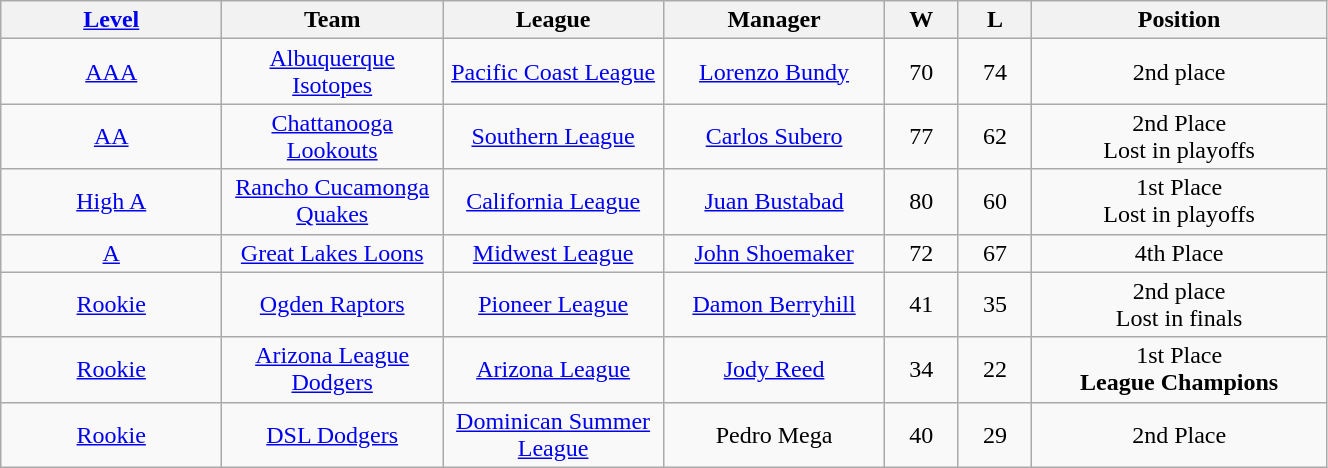<table class="wikitable" style="width:70%; text-align:center;">
<tr>
<th style="width:15%;"><a href='#'>Level</a></th>
<th style="width:15%;">Team</th>
<th style="width:15%;">League</th>
<th style="width:15%;">Manager</th>
<th style="width:5%;">W</th>
<th style="width:5%;">L</th>
<th style="width:20%;">Position</th>
</tr>
<tr>
<td><a href='#'>AAA</a></td>
<td><a href='#'>Albuquerque Isotopes</a></td>
<td><a href='#'>Pacific Coast League</a></td>
<td><a href='#'>Lorenzo Bundy</a></td>
<td>70</td>
<td>74</td>
<td>2nd place</td>
</tr>
<tr>
<td><a href='#'>AA</a></td>
<td><a href='#'>Chattanooga Lookouts</a></td>
<td><a href='#'>Southern League</a></td>
<td><a href='#'>Carlos Subero</a></td>
<td>77</td>
<td>62</td>
<td>2nd Place<br>Lost in playoffs</td>
</tr>
<tr>
<td><a href='#'>High A</a></td>
<td><a href='#'>Rancho Cucamonga Quakes</a></td>
<td><a href='#'>California League</a></td>
<td><a href='#'>Juan Bustabad</a></td>
<td>80</td>
<td>60</td>
<td>1st Place<br>Lost in playoffs</td>
</tr>
<tr>
<td><a href='#'>A</a></td>
<td><a href='#'>Great Lakes Loons</a></td>
<td><a href='#'>Midwest League</a></td>
<td><a href='#'>John Shoemaker</a></td>
<td>72</td>
<td>67</td>
<td>4th Place</td>
</tr>
<tr>
<td><a href='#'>Rookie</a></td>
<td><a href='#'>Ogden Raptors</a></td>
<td><a href='#'>Pioneer League</a></td>
<td><a href='#'>Damon Berryhill</a></td>
<td>41</td>
<td>35</td>
<td>2nd place <br> Lost in finals</td>
</tr>
<tr>
<td><a href='#'>Rookie</a></td>
<td><a href='#'>Arizona League Dodgers</a></td>
<td><a href='#'>Arizona League</a></td>
<td><a href='#'>Jody Reed</a></td>
<td>34</td>
<td>22</td>
<td>1st Place  <br><strong>League Champions</strong></td>
</tr>
<tr>
<td><a href='#'>Rookie</a></td>
<td><a href='#'>DSL Dodgers</a></td>
<td><a href='#'>Dominican Summer League</a></td>
<td>Pedro Mega</td>
<td>40</td>
<td>29</td>
<td>2nd Place</td>
</tr>
</table>
